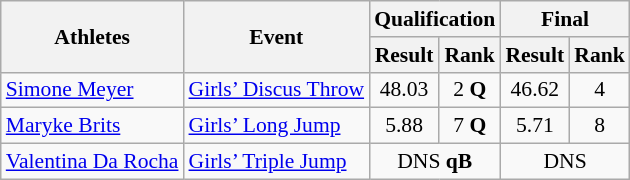<table class="wikitable" border="1" style="font-size:90%">
<tr>
<th rowspan=2>Athletes</th>
<th rowspan=2>Event</th>
<th colspan=2>Qualification</th>
<th colspan=2>Final</th>
</tr>
<tr>
<th>Result</th>
<th>Rank</th>
<th>Result</th>
<th>Rank</th>
</tr>
<tr>
<td><a href='#'>Simone Meyer</a></td>
<td><a href='#'>Girls’ Discus Throw</a></td>
<td align=center>48.03</td>
<td align=center>2 <strong>Q</strong></td>
<td align=center>46.62</td>
<td align=center>4</td>
</tr>
<tr>
<td><a href='#'>Maryke Brits</a></td>
<td><a href='#'>Girls’ Long Jump</a></td>
<td align=center>5.88</td>
<td align=center>7 <strong>Q</strong></td>
<td align=center>5.71</td>
<td align=center>8</td>
</tr>
<tr>
<td><a href='#'>Valentina Da Rocha</a></td>
<td><a href='#'>Girls’ Triple Jump</a></td>
<td align=center colspan=2>DNS <strong>qB</strong></td>
<td align=center colspan=2>DNS</td>
</tr>
</table>
